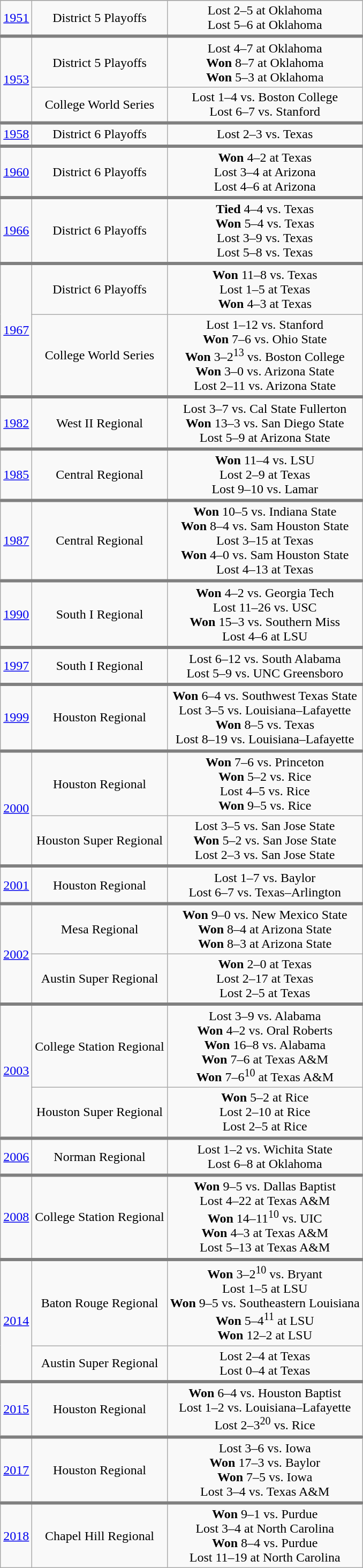<table class="wikitable" style="text-align:center">
<tr>
</tr>
<tr>
<td><a href='#'>1951</a></td>
<td>District 5 Playoffs</td>
<td>Lost 2–5 at Oklahoma<br>Lost 5–6 at Oklahoma</td>
</tr>
<tr style="border-top:4px solid gray;">
<td rowspan=2><a href='#'>1953</a></td>
<td>District 5 Playoffs</td>
<td>Lost 4–7 at Oklahoma<br><strong>Won</strong> 8–7 at Oklahoma<br><strong>Won</strong> 5–3 at Oklahoma</td>
</tr>
<tr>
<td>College World Series</td>
<td>Lost 1–4 vs. Boston College<br>Lost 6–7 vs. Stanford</td>
</tr>
<tr style="border-top:4px solid gray;">
<td><a href='#'>1958</a></td>
<td>District 6 Playoffs</td>
<td>Lost 2–3 vs. Texas</td>
</tr>
<tr style="border-top:4px solid gray;">
<td><a href='#'>1960</a></td>
<td>District 6 Playoffs</td>
<td><strong>Won</strong> 4–2 at Texas<br>Lost 3–4 at Arizona<br>Lost 4–6 at Arizona</td>
</tr>
<tr style="border-top:4px solid gray;">
<td><a href='#'>1966</a></td>
<td>District 6 Playoffs</td>
<td><strong>Tied</strong> 4–4 vs. Texas<br><strong>Won</strong> 5–4 vs. Texas<br>Lost 3–9 vs. Texas<br>Lost 5–8 vs. Texas</td>
</tr>
<tr style="border-top:4px solid gray;">
<td rowspan=2><a href='#'>1967</a></td>
<td>District 6 Playoffs</td>
<td><strong>Won</strong> 11–8 vs. Texas<br>Lost 1–5 at Texas<br><strong>Won</strong> 4–3 at Texas</td>
</tr>
<tr>
<td>College World Series</td>
<td>Lost 1–12 vs. Stanford<br><strong>Won</strong> 7–6 vs. Ohio State<br><strong>Won</strong> 3–2<sup>13</sup> vs. Boston College<br><strong>Won</strong> 3–0 vs. Arizona State<br>Lost 2–11 vs. Arizona State</td>
</tr>
<tr style="border-top:4px solid gray;">
<td><a href='#'>1982</a></td>
<td>West II Regional</td>
<td>Lost 3–7 vs. Cal State Fullerton<br><strong>Won</strong> 13–3 vs. San Diego State<br>Lost 5–9 at Arizona State</td>
</tr>
<tr style="border-top:4px solid gray;">
<td><a href='#'>1985</a></td>
<td>Central Regional</td>
<td><strong>Won</strong> 11–4 vs. LSU<br>Lost 2–9 at Texas<br>Lost 9–10 vs. Lamar</td>
</tr>
<tr style="border-top:4px solid gray;">
<td><a href='#'>1987</a></td>
<td>Central Regional</td>
<td><strong>Won</strong> 10–5 vs. Indiana State<br><strong>Won</strong> 8–4 vs. Sam Houston State<br>Lost 3–15 at Texas<br><strong>Won</strong> 4–0 vs. Sam Houston State<br>Lost 4–13 at Texas</td>
</tr>
<tr style="border-top:4px solid gray;">
<td><a href='#'>1990</a></td>
<td>South I Regional</td>
<td><strong>Won</strong> 4–2 vs. Georgia Tech<br>Lost 11–26 vs. USC<br><strong>Won</strong> 15–3 vs. Southern Miss<br>Lost 4–6 at LSU</td>
</tr>
<tr style="border-top:4px solid gray;">
<td><a href='#'>1997</a></td>
<td>South I Regional</td>
<td>Lost 6–12 vs. South Alabama<br>Lost 5–9 vs. UNC Greensboro</td>
</tr>
<tr style="border-top:4px solid gray;">
<td><a href='#'>1999</a></td>
<td>Houston Regional</td>
<td><strong>Won</strong> 6–4 vs. Southwest Texas State<br>Lost 3–5 vs. Louisiana–Lafayette<br><strong>Won</strong> 8–5 vs. Texas<br>Lost 8–19 vs. Louisiana–Lafayette</td>
</tr>
<tr style="border-top:4px solid gray;">
<td rowspan=2><a href='#'>2000</a></td>
<td>Houston Regional</td>
<td><strong>Won</strong> 7–6 vs. Princeton<br><strong>Won</strong> 5–2 vs. Rice<br>Lost 4–5 vs. Rice<br><strong>Won</strong> 9–5 vs. Rice</td>
</tr>
<tr>
<td>Houston Super Regional</td>
<td>Lost 3–5 vs. San Jose State<br><strong>Won</strong> 5–2 vs. San Jose State<br>Lost 2–3 vs. San Jose State</td>
</tr>
<tr style="border-top:4px solid gray;">
<td><a href='#'>2001</a></td>
<td>Houston Regional</td>
<td>Lost 1–7 vs. Baylor<br>Lost 6–7 vs. Texas–Arlington</td>
</tr>
<tr style="border-top:4px solid gray;">
<td rowspan=2><a href='#'>2002</a></td>
<td>Mesa Regional</td>
<td><strong>Won</strong> 9–0 vs. New Mexico State<br><strong>Won</strong> 8–4 at Arizona State<br><strong>Won</strong> 8–3 at Arizona State</td>
</tr>
<tr>
<td>Austin Super Regional</td>
<td><strong>Won</strong> 2–0 at Texas<br>Lost 2–17 at Texas<br>Lost 2–5 at Texas</td>
</tr>
<tr style="border-top:4px solid gray;">
<td rowspan=2><a href='#'>2003</a></td>
<td>College Station Regional</td>
<td>Lost 3–9 vs. Alabama<br><strong>Won</strong> 4–2 vs. Oral Roberts<br><strong>Won</strong> 16–8 vs. Alabama<br><strong>Won</strong> 7–6 at Texas A&M<br><strong>Won</strong> 7–6<sup>10</sup> at Texas A&M</td>
</tr>
<tr>
<td>Houston Super Regional</td>
<td><strong>Won</strong> 5–2 at Rice<br>Lost 2–10 at Rice <br>Lost 2–5 at Rice</td>
</tr>
<tr style="border-top:4px solid gray;">
<td><a href='#'>2006</a></td>
<td>Norman Regional</td>
<td>Lost 1–2 vs. Wichita State<br>Lost 6–8 at Oklahoma</td>
</tr>
<tr style="border-top:4px solid gray;">
<td><a href='#'>2008</a></td>
<td>College Station Regional</td>
<td><strong>Won</strong> 9–5 vs. Dallas Baptist<br>Lost 4–22 at Texas A&M<br><strong>Won</strong> 14–11<sup>10</sup> vs. UIC<br><strong>Won</strong> 4–3 at Texas A&M<br>Lost 5–13 at Texas A&M</td>
</tr>
<tr style="border-top:4px solid gray;">
<td rowspan=2><a href='#'>2014</a></td>
<td>Baton Rouge Regional</td>
<td><strong>Won</strong> 3–2<sup>10</sup> vs. Bryant<br>Lost 1–5 at LSU<br><strong>Won</strong> 9–5 vs. Southeastern Louisiana<br><strong>Won</strong> 5–4<sup>11</sup> at LSU<br><strong>Won</strong> 12–2 at LSU</td>
</tr>
<tr>
<td>Austin Super Regional</td>
<td>Lost 2–4 at Texas<br>Lost 0–4 at Texas</td>
</tr>
<tr style="border-top:4px solid gray;">
<td><a href='#'>2015</a></td>
<td>Houston Regional</td>
<td><strong>Won</strong> 6–4 vs. Houston Baptist<br>Lost 1–2 vs. Louisiana–Lafayette<br>Lost 2–3<sup>20</sup> vs. Rice</td>
</tr>
<tr style="border-top:4px solid gray;">
<td><a href='#'>2017</a></td>
<td>Houston Regional</td>
<td>Lost 3–6 vs. Iowa<br><strong>Won</strong> 17–3 vs. Baylor<br><strong>Won</strong> 7–5 vs. Iowa<br>Lost 3–4 vs. Texas A&M</td>
</tr>
<tr style="border-top:4px solid gray;">
<td><a href='#'>2018</a></td>
<td>Chapel Hill Regional</td>
<td><strong>Won</strong> 9–1 vs. Purdue<br>Lost 3–4 at North Carolina<br><strong>Won</strong> 8–4 vs. Purdue<br>Lost 11–19 at North Carolina</td>
</tr>
</table>
